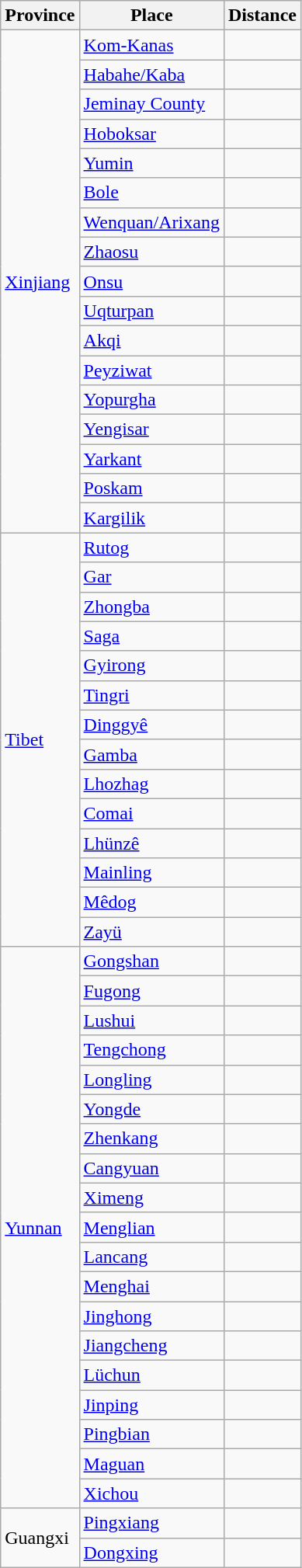<table class="wikitable mw-collapsible mw-collapsed">
<tr>
<th>Province</th>
<th>Place</th>
<th>Distance</th>
</tr>
<tr>
<td rowspan="17"><a href='#'>Xinjiang</a></td>
<td><a href='#'>Kom-Kanas</a></td>
<td></td>
</tr>
<tr>
<td><a href='#'>Habahe/Kaba</a></td>
<td></td>
</tr>
<tr>
<td><a href='#'>Jeminay County</a></td>
<td></td>
</tr>
<tr>
<td><a href='#'>Hoboksar</a></td>
<td></td>
</tr>
<tr>
<td><a href='#'>Yumin</a></td>
<td></td>
</tr>
<tr>
<td><a href='#'>Bole</a></td>
<td></td>
</tr>
<tr>
<td><a href='#'>Wenquan/Arixang</a></td>
<td></td>
</tr>
<tr>
<td><a href='#'>Zhaosu</a></td>
<td></td>
</tr>
<tr>
<td><a href='#'>Onsu</a></td>
<td></td>
</tr>
<tr>
<td><a href='#'>Uqturpan</a></td>
<td></td>
</tr>
<tr>
<td><a href='#'>Akqi</a></td>
<td></td>
</tr>
<tr>
<td><a href='#'>Peyziwat</a></td>
<td></td>
</tr>
<tr>
<td><a href='#'>Yopurgha</a></td>
<td></td>
</tr>
<tr>
<td><a href='#'>Yengisar</a></td>
<td></td>
</tr>
<tr>
<td><a href='#'>Yarkant</a></td>
<td></td>
</tr>
<tr>
<td><a href='#'>Poskam</a></td>
<td></td>
</tr>
<tr>
<td><a href='#'>Kargilik</a></td>
<td></td>
</tr>
<tr>
<td rowspan="14"><a href='#'>Tibet</a></td>
<td><a href='#'>Rutog</a></td>
<td></td>
</tr>
<tr>
<td><a href='#'>Gar</a></td>
<td></td>
</tr>
<tr>
<td><a href='#'>Zhongba</a></td>
<td></td>
</tr>
<tr>
<td><a href='#'>Saga</a></td>
<td></td>
</tr>
<tr>
<td><a href='#'>Gyirong</a></td>
<td></td>
</tr>
<tr>
<td><a href='#'>Tingri</a></td>
<td></td>
</tr>
<tr>
<td><a href='#'>Dinggyê</a></td>
<td></td>
</tr>
<tr>
<td><a href='#'>Gamba</a></td>
<td></td>
</tr>
<tr>
<td><a href='#'>Lhozhag</a></td>
<td></td>
</tr>
<tr>
<td><a href='#'>Comai</a></td>
<td></td>
</tr>
<tr>
<td><a href='#'>Lhünzê</a></td>
<td></td>
</tr>
<tr>
<td><a href='#'>Mainling</a></td>
<td></td>
</tr>
<tr>
<td><a href='#'>Mêdog</a></td>
<td></td>
</tr>
<tr>
<td><a href='#'>Zayü</a></td>
<td></td>
</tr>
<tr>
<td rowspan="19"><a href='#'>Yunnan</a></td>
<td><a href='#'>Gongshan</a></td>
<td></td>
</tr>
<tr>
<td><a href='#'>Fugong</a></td>
<td></td>
</tr>
<tr>
<td><a href='#'>Lushui</a></td>
<td></td>
</tr>
<tr>
<td><a href='#'>Tengchong</a></td>
<td></td>
</tr>
<tr>
<td><a href='#'>Longling</a></td>
<td></td>
</tr>
<tr>
<td><a href='#'>Yongde</a></td>
<td></td>
</tr>
<tr>
<td><a href='#'>Zhenkang</a></td>
<td></td>
</tr>
<tr>
<td><a href='#'>Cangyuan</a></td>
<td></td>
</tr>
<tr>
<td><a href='#'>Ximeng</a></td>
<td></td>
</tr>
<tr>
<td><a href='#'>Menglian</a></td>
<td></td>
</tr>
<tr>
<td><a href='#'>Lancang</a></td>
<td></td>
</tr>
<tr>
<td><a href='#'>Menghai</a></td>
<td></td>
</tr>
<tr>
<td><a href='#'>Jinghong</a></td>
<td></td>
</tr>
<tr>
<td><a href='#'>Jiangcheng</a></td>
<td></td>
</tr>
<tr>
<td><a href='#'>Lüchun</a></td>
<td></td>
</tr>
<tr>
<td><a href='#'>Jinping</a></td>
<td></td>
</tr>
<tr>
<td><a href='#'>Pingbian</a></td>
<td></td>
</tr>
<tr>
<td><a href='#'>Maguan</a></td>
<td></td>
</tr>
<tr>
<td><a href='#'>Xichou</a></td>
<td></td>
</tr>
<tr>
<td rowspan="2">Guangxi</td>
<td><a href='#'>Pingxiang</a></td>
<td></td>
</tr>
<tr>
<td><a href='#'>Dongxing</a></td>
<td></td>
</tr>
</table>
